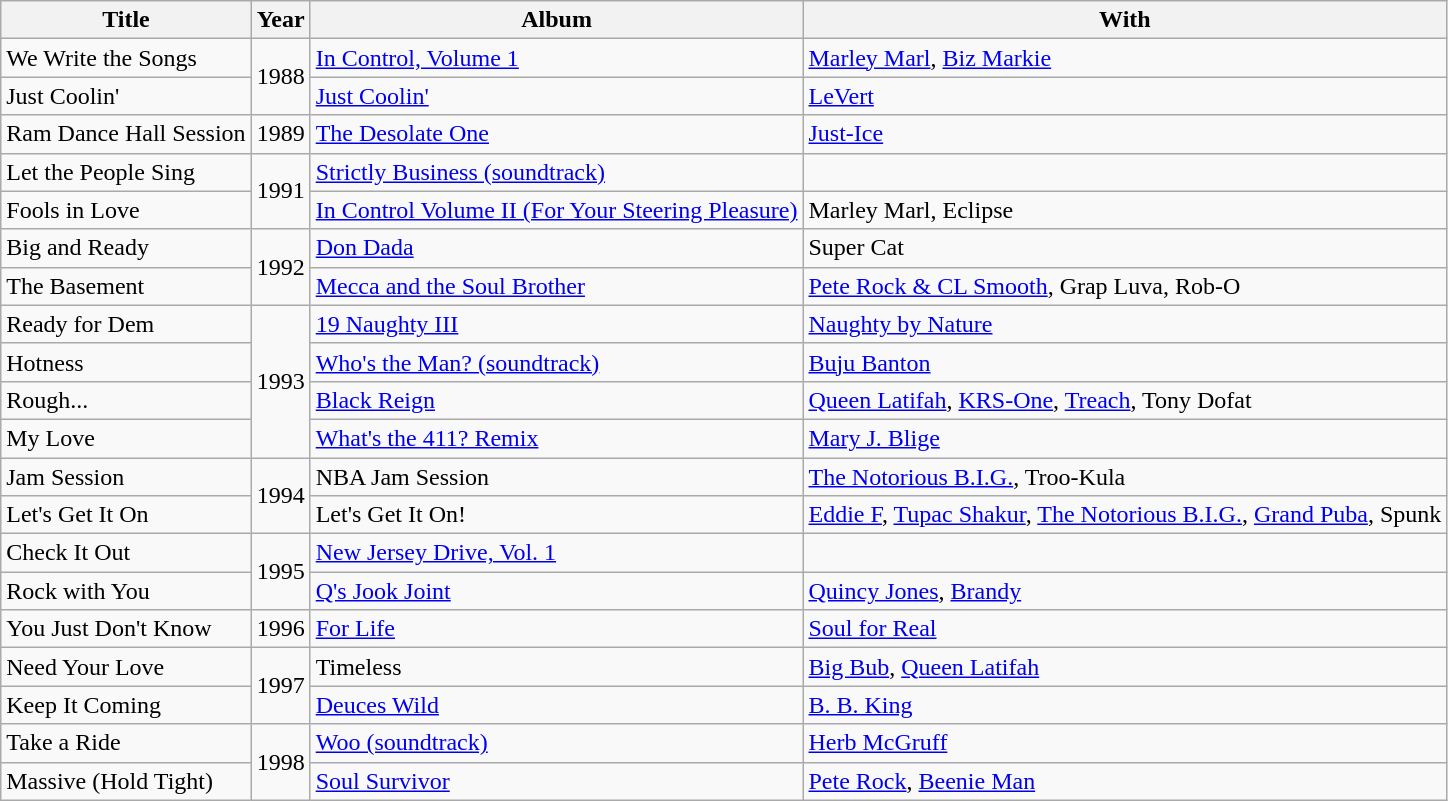<table class="wikitable">
<tr>
<th>Title</th>
<th>Year</th>
<th>Album</th>
<th>With</th>
</tr>
<tr>
<td>We Write the Songs</td>
<td rowspan="2">1988</td>
<td><a href='#'>In Control, Volume 1</a></td>
<td><a href='#'>Marley Marl</a>, <a href='#'>Biz Markie</a></td>
</tr>
<tr>
<td>Just Coolin'</td>
<td><a href='#'>Just Coolin'</a></td>
<td><a href='#'>LeVert</a></td>
</tr>
<tr>
<td>Ram Dance Hall Session</td>
<td>1989</td>
<td><a href='#'>The Desolate One</a></td>
<td><a href='#'>Just-Ice</a></td>
</tr>
<tr>
<td>Let the People Sing</td>
<td rowspan="2">1991</td>
<td><a href='#'>Strictly Business (soundtrack)</a></td>
<td></td>
</tr>
<tr>
<td>Fools in Love</td>
<td><a href='#'>In Control Volume II (For Your Steering Pleasure)</a></td>
<td>Marley Marl, Eclipse</td>
</tr>
<tr>
<td>Big and Ready</td>
<td rowspan="2">1992</td>
<td><a href='#'>Don Dada</a></td>
<td>Super Cat</td>
</tr>
<tr>
<td>The Basement</td>
<td><a href='#'>Mecca and the Soul Brother</a></td>
<td><a href='#'>Pete Rock & CL Smooth</a>, Grap Luva, Rob-O</td>
</tr>
<tr>
<td>Ready for Dem</td>
<td rowspan="4">1993</td>
<td><a href='#'>19 Naughty III</a></td>
<td><a href='#'>Naughty by Nature</a></td>
</tr>
<tr>
<td>Hotness</td>
<td><a href='#'>Who's the Man? (soundtrack)</a></td>
<td><a href='#'>Buju Banton</a></td>
</tr>
<tr>
<td>Rough...</td>
<td><a href='#'>Black Reign</a></td>
<td><a href='#'>Queen Latifah</a>, <a href='#'>KRS-One</a>, <a href='#'>Treach</a>, Tony Dofat</td>
</tr>
<tr>
<td>My Love</td>
<td><a href='#'>What's the 411? Remix</a></td>
<td><a href='#'>Mary J. Blige</a></td>
</tr>
<tr>
<td>Jam Session</td>
<td rowspan="2">1994</td>
<td>NBA Jam Session</td>
<td><a href='#'>The Notorious B.I.G.</a>, Troo-Kula</td>
</tr>
<tr>
<td>Let's Get It On</td>
<td>Let's Get It On!</td>
<td><a href='#'>Eddie F</a>, <a href='#'>Tupac Shakur</a>, <a href='#'>The Notorious B.I.G.</a>, <a href='#'>Grand Puba</a>, Spunk</td>
</tr>
<tr>
<td>Check It Out</td>
<td rowspan="2">1995</td>
<td><a href='#'>New Jersey Drive, Vol. 1</a></td>
<td></td>
</tr>
<tr>
<td>Rock with You</td>
<td><a href='#'>Q's Jook Joint</a></td>
<td><a href='#'>Quincy Jones</a>, <a href='#'>Brandy</a></td>
</tr>
<tr>
<td>You Just Don't Know</td>
<td>1996</td>
<td><a href='#'>For Life</a></td>
<td><a href='#'>Soul for Real</a></td>
</tr>
<tr>
<td>Need Your Love</td>
<td rowspan="2">1997</td>
<td>Timeless</td>
<td><a href='#'>Big Bub</a>, <a href='#'>Queen Latifah</a></td>
</tr>
<tr>
<td>Keep It Coming</td>
<td><a href='#'>Deuces Wild</a></td>
<td><a href='#'>B. B. King</a></td>
</tr>
<tr>
<td>Take a Ride</td>
<td rowspan="2">1998</td>
<td><a href='#'>Woo (soundtrack)</a></td>
<td><a href='#'>Herb McGruff</a></td>
</tr>
<tr>
<td>Massive (Hold Tight)</td>
<td><a href='#'>Soul Survivor</a></td>
<td><a href='#'>Pete Rock</a>, <a href='#'>Beenie Man</a></td>
</tr>
</table>
